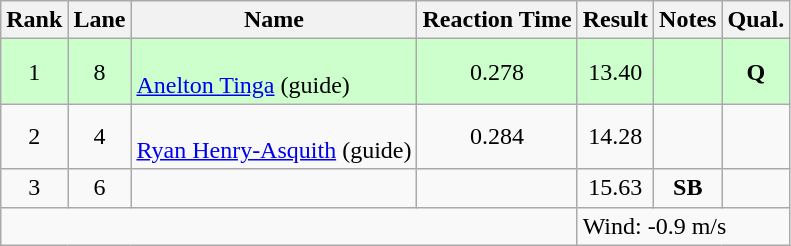<table class="wikitable" style="text-align:center">
<tr>
<th>Rank</th>
<th>Lane</th>
<th>Name</th>
<th>Reaction Time</th>
<th>Result</th>
<th>Notes</th>
<th>Qual.</th>
</tr>
<tr bgcolor=ccffcc>
<td>1</td>
<td>8</td>
<td align="left"><br><a href='#'>Anelton Tinga</a> (guide)</td>
<td>0.278</td>
<td>13.40</td>
<td></td>
<td><strong>Q</strong></td>
</tr>
<tr>
<td>2</td>
<td>4</td>
<td align="left"><br><a href='#'>Ryan Henry-Asquith</a> (guide)</td>
<td>0.284</td>
<td>14.28</td>
<td></td>
<td></td>
</tr>
<tr>
<td>3</td>
<td>6</td>
<td align="left"></td>
<td></td>
<td>15.63</td>
<td><strong>SB</strong></td>
<td></td>
</tr>
<tr class="sortbottom">
<td colspan=4></td>
<td colspan="3" style="text-align:left;">Wind: -0.9 m/s</td>
</tr>
</table>
